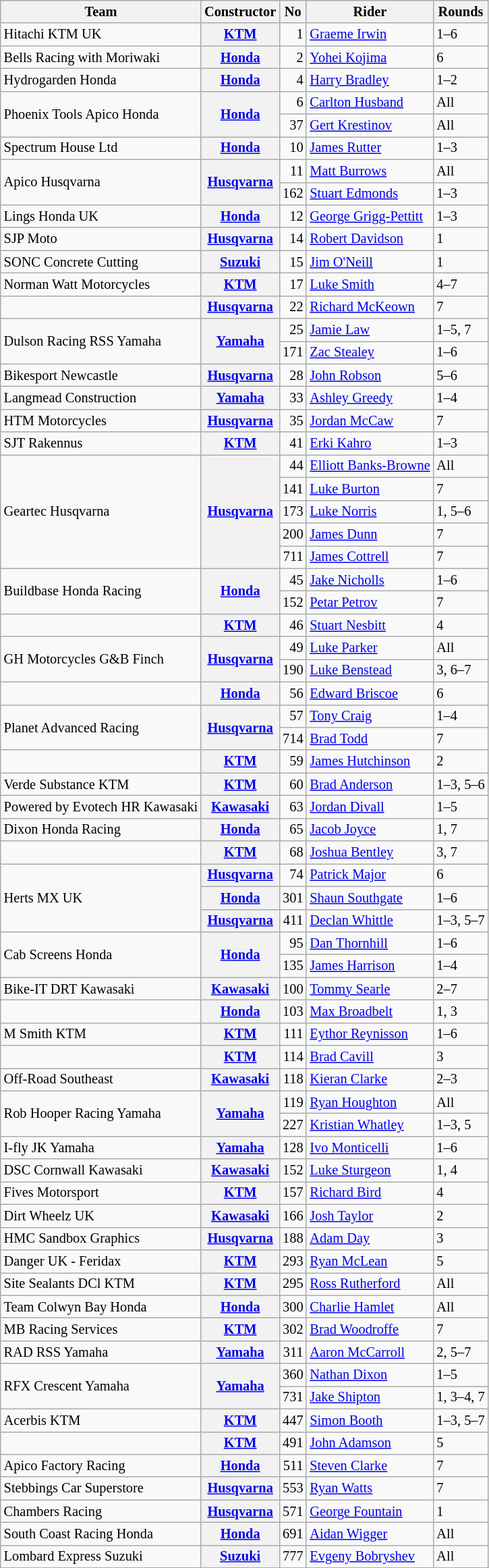<table class="wikitable" style="font-size: 85%;">
<tr>
<th>Team</th>
<th>Constructor</th>
<th>No</th>
<th>Rider</th>
<th>Rounds</th>
</tr>
<tr>
<td>Hitachi KTM UK</td>
<th><a href='#'>KTM</a></th>
<td align=right>1</td>
<td> <a href='#'>Graeme Irwin</a></td>
<td>1–6</td>
</tr>
<tr>
<td>Bells Racing with Moriwaki</td>
<th><a href='#'>Honda</a></th>
<td align="right">2</td>
<td> <a href='#'>Yohei Kojima</a></td>
<td>6</td>
</tr>
<tr>
<td>Hydrogarden Honda</td>
<th><a href='#'>Honda</a></th>
<td align=right>4</td>
<td> <a href='#'>Harry Bradley</a></td>
<td>1–2</td>
</tr>
<tr>
<td rowspan=2>Phoenix Tools Apico Honda</td>
<th rowspan=2><a href='#'>Honda</a></th>
<td align=right>6</td>
<td> <a href='#'>Carlton Husband</a></td>
<td>All</td>
</tr>
<tr>
<td align="right">37</td>
<td> <a href='#'>Gert Krestinov</a></td>
<td>All</td>
</tr>
<tr>
<td>Spectrum House Ltd</td>
<th><a href='#'>Honda</a></th>
<td align=right>10</td>
<td> <a href='#'>James Rutter</a></td>
<td>1–3</td>
</tr>
<tr>
<td rowspan=2>Apico Husqvarna</td>
<th rowspan=2><a href='#'>Husqvarna</a></th>
<td align=right>11</td>
<td> <a href='#'>Matt Burrows</a></td>
<td>All</td>
</tr>
<tr>
<td align="right">162</td>
<td> <a href='#'>Stuart Edmonds</a></td>
<td>1–3</td>
</tr>
<tr>
<td>Lings Honda UK</td>
<th><a href='#'>Honda</a></th>
<td align=right>12</td>
<td> <a href='#'>George Grigg-Pettitt</a></td>
<td>1–3</td>
</tr>
<tr>
<td>SJP Moto</td>
<th><a href='#'>Husqvarna</a></th>
<td align=right>14</td>
<td> <a href='#'>Robert Davidson</a></td>
<td>1</td>
</tr>
<tr>
<td>SONC Concrete Cutting</td>
<th><a href='#'>Suzuki</a></th>
<td align=right>15</td>
<td> <a href='#'>Jim O'Neill</a></td>
<td>1</td>
</tr>
<tr>
<td>Norman Watt Motorcycles</td>
<th><a href='#'>KTM</a></th>
<td align=right>17</td>
<td> <a href='#'>Luke Smith</a></td>
<td>4–7</td>
</tr>
<tr>
<td></td>
<th><a href='#'>Husqvarna</a></th>
<td align=right>22</td>
<td> <a href='#'>Richard McKeown</a></td>
<td>7</td>
</tr>
<tr>
<td rowspan=2>Dulson Racing RSS Yamaha</td>
<th rowspan=2><a href='#'>Yamaha</a></th>
<td align=right>25</td>
<td> <a href='#'>Jamie Law</a></td>
<td>1–5, 7</td>
</tr>
<tr>
<td align="right">171</td>
<td> <a href='#'>Zac Stealey</a></td>
<td>1–6</td>
</tr>
<tr>
<td>Bikesport Newcastle</td>
<th><a href='#'>Husqvarna</a></th>
<td align="right">28</td>
<td> <a href='#'>John Robson</a></td>
<td>5–6</td>
</tr>
<tr>
<td>Langmead Construction</td>
<th><a href='#'>Yamaha</a></th>
<td align=right>33</td>
<td> <a href='#'>Ashley Greedy</a></td>
<td>1–4</td>
</tr>
<tr>
<td>HTM Motorcycles</td>
<th><a href='#'>Husqvarna</a></th>
<td align=right>35</td>
<td> <a href='#'>Jordan McCaw</a></td>
<td>7</td>
</tr>
<tr>
<td>SJT Rakennus</td>
<th><a href='#'>KTM</a></th>
<td align="right">41</td>
<td> <a href='#'>Erki Kahro</a></td>
<td>1–3</td>
</tr>
<tr>
<td rowspan=5>Geartec Husqvarna</td>
<th rowspan=5><a href='#'>Husqvarna</a></th>
<td align=right>44</td>
<td> <a href='#'>Elliott Banks-Browne</a></td>
<td>All</td>
</tr>
<tr>
<td align="right">141</td>
<td> <a href='#'>Luke Burton</a></td>
<td>7</td>
</tr>
<tr>
<td align="right">173</td>
<td> <a href='#'>Luke Norris</a></td>
<td>1, 5–6</td>
</tr>
<tr>
<td align="right">200</td>
<td> <a href='#'>James Dunn</a></td>
<td>7</td>
</tr>
<tr>
<td align="right">711</td>
<td> <a href='#'>James Cottrell</a></td>
<td>7</td>
</tr>
<tr>
<td rowspan=2>Buildbase Honda Racing</td>
<th rowspan=2><a href='#'>Honda</a></th>
<td align=right>45</td>
<td> <a href='#'>Jake Nicholls</a></td>
<td>1–6</td>
</tr>
<tr>
<td align="right">152</td>
<td> <a href='#'>Petar Petrov</a></td>
<td>7</td>
</tr>
<tr>
<td></td>
<th><a href='#'>KTM</a></th>
<td align="right">46</td>
<td> <a href='#'>Stuart Nesbitt</a></td>
<td>4</td>
</tr>
<tr>
<td rowspan=2>GH Motorcycles G&B Finch</td>
<th rowspan=2><a href='#'>Husqvarna</a></th>
<td align=right>49</td>
<td> <a href='#'>Luke Parker</a></td>
<td>All</td>
</tr>
<tr>
<td align="right">190</td>
<td> <a href='#'>Luke Benstead</a></td>
<td>3, 6–7</td>
</tr>
<tr>
<td></td>
<th><a href='#'>Honda</a></th>
<td align="right">56</td>
<td> <a href='#'>Edward Briscoe</a></td>
<td>6</td>
</tr>
<tr>
<td rowspan=2>Planet Advanced Racing</td>
<th rowspan=2><a href='#'>Husqvarna</a></th>
<td align=right>57</td>
<td> <a href='#'>Tony Craig</a></td>
<td>1–4</td>
</tr>
<tr>
<td align="right">714</td>
<td> <a href='#'>Brad Todd</a></td>
<td>7</td>
</tr>
<tr>
<td></td>
<th><a href='#'>KTM</a></th>
<td align="right">59</td>
<td> <a href='#'>James Hutchinson</a></td>
<td>2</td>
</tr>
<tr>
<td>Verde Substance KTM</td>
<th><a href='#'>KTM</a></th>
<td align=right>60</td>
<td> <a href='#'>Brad Anderson</a></td>
<td>1–3, 5–6</td>
</tr>
<tr>
<td>Powered by Evotech HR Kawasaki</td>
<th><a href='#'>Kawasaki</a></th>
<td align=right>63</td>
<td> <a href='#'>Jordan Divall</a></td>
<td>1–5</td>
</tr>
<tr>
<td>Dixon Honda Racing</td>
<th><a href='#'>Honda</a></th>
<td align=right>65</td>
<td> <a href='#'>Jacob Joyce</a></td>
<td>1, 7</td>
</tr>
<tr>
<td></td>
<th><a href='#'>KTM</a></th>
<td align=right>68</td>
<td> <a href='#'>Joshua Bentley</a></td>
<td>3, 7</td>
</tr>
<tr>
<td rowspan=3>Herts MX UK</td>
<th><a href='#'>Husqvarna</a></th>
<td align="right">74</td>
<td> <a href='#'>Patrick Major</a></td>
<td>6</td>
</tr>
<tr>
<th><a href='#'>Honda</a></th>
<td align=right>301</td>
<td> <a href='#'>Shaun Southgate</a></td>
<td>1–6</td>
</tr>
<tr>
<th><a href='#'>Husqvarna</a></th>
<td align="right">411</td>
<td> <a href='#'>Declan Whittle</a></td>
<td>1–3, 5–7</td>
</tr>
<tr>
<td rowspan=2>Cab Screens Honda</td>
<th rowspan=2><a href='#'>Honda</a></th>
<td align="right">95</td>
<td> <a href='#'>Dan Thornhill</a></td>
<td>1–6</td>
</tr>
<tr>
<td align="right">135</td>
<td> <a href='#'>James Harrison</a></td>
<td>1–4</td>
</tr>
<tr>
<td>Bike-IT DRT Kawasaki</td>
<th><a href='#'>Kawasaki</a></th>
<td align="right">100</td>
<td> <a href='#'>Tommy Searle</a></td>
<td>2–7</td>
</tr>
<tr>
<td></td>
<th><a href='#'>Honda</a></th>
<td align=right>103</td>
<td> <a href='#'>Max Broadbelt</a></td>
<td>1, 3</td>
</tr>
<tr>
<td>M Smith KTM</td>
<th><a href='#'>KTM</a></th>
<td align=right>111</td>
<td> <a href='#'>Eythor Reynisson</a></td>
<td>1–6</td>
</tr>
<tr>
<td></td>
<th><a href='#'>KTM</a></th>
<td align="right">114</td>
<td> <a href='#'>Brad Cavill</a></td>
<td>3</td>
</tr>
<tr>
<td>Off-Road Southeast</td>
<th><a href='#'>Kawasaki</a></th>
<td align="right">118</td>
<td> <a href='#'>Kieran Clarke</a></td>
<td>2–3</td>
</tr>
<tr>
<td rowspan=2>Rob Hooper Racing Yamaha</td>
<th rowspan=2><a href='#'>Yamaha</a></th>
<td align="right">119</td>
<td> <a href='#'>Ryan Houghton</a></td>
<td>All</td>
</tr>
<tr>
<td align="right">227</td>
<td> <a href='#'>Kristian Whatley</a></td>
<td>1–3, 5</td>
</tr>
<tr>
<td>I-fly JK Yamaha</td>
<th><a href='#'>Yamaha</a></th>
<td align="right">128</td>
<td> <a href='#'>Ivo Monticelli</a></td>
<td>1–6</td>
</tr>
<tr>
<td>DSC Cornwall Kawasaki</td>
<th><a href='#'>Kawasaki</a></th>
<td align="right">152</td>
<td> <a href='#'>Luke Sturgeon</a></td>
<td>1, 4</td>
</tr>
<tr>
<td>Fives Motorsport</td>
<th><a href='#'>KTM</a></th>
<td align="right">157</td>
<td> <a href='#'>Richard Bird</a></td>
<td>4</td>
</tr>
<tr>
<td>Dirt Wheelz UK</td>
<th><a href='#'>Kawasaki</a></th>
<td align="right">166</td>
<td> <a href='#'>Josh Taylor</a></td>
<td>2</td>
</tr>
<tr>
<td>HMC Sandbox Graphics</td>
<th><a href='#'>Husqvarna</a></th>
<td align="right">188</td>
<td> <a href='#'>Adam Day</a></td>
<td>3</td>
</tr>
<tr>
<td>Danger UK - Feridax</td>
<th><a href='#'>KTM</a></th>
<td align="right">293</td>
<td> <a href='#'>Ryan McLean</a></td>
<td>5</td>
</tr>
<tr>
<td>Site Sealants DCl KTM</td>
<th><a href='#'>KTM</a></th>
<td align=right>295</td>
<td> <a href='#'>Ross Rutherford</a></td>
<td>All</td>
</tr>
<tr>
<td>Team Colwyn Bay Honda</td>
<th><a href='#'>Honda</a></th>
<td align=right>300</td>
<td> <a href='#'>Charlie Hamlet</a></td>
<td>All</td>
</tr>
<tr>
<td>MB Racing Services</td>
<th><a href='#'>KTM</a></th>
<td align=right>302</td>
<td> <a href='#'>Brad Woodroffe</a></td>
<td>7</td>
</tr>
<tr>
<td>RAD RSS Yamaha</td>
<th><a href='#'>Yamaha</a></th>
<td align=right>311</td>
<td> <a href='#'>Aaron McCarroll</a></td>
<td>2, 5–7</td>
</tr>
<tr>
<td rowspan=2>RFX Crescent Yamaha</td>
<th rowspan=2><a href='#'>Yamaha</a></th>
<td align="right">360</td>
<td> <a href='#'>Nathan Dixon</a></td>
<td>1–5</td>
</tr>
<tr>
<td align="right">731</td>
<td> <a href='#'>Jake Shipton</a></td>
<td>1, 3–4, 7</td>
</tr>
<tr>
<td>Acerbis KTM</td>
<th><a href='#'>KTM</a></th>
<td align=right>447</td>
<td> <a href='#'>Simon Booth</a></td>
<td>1–3, 5–7</td>
</tr>
<tr>
<td></td>
<th><a href='#'>KTM</a></th>
<td align="right">491</td>
<td> <a href='#'>John Adamson</a></td>
<td>5</td>
</tr>
<tr>
<td>Apico Factory Racing</td>
<th><a href='#'>Honda</a></th>
<td align="right">511</td>
<td> <a href='#'>Steven Clarke</a></td>
<td>7</td>
</tr>
<tr>
<td>Stebbings Car Superstore</td>
<th><a href='#'>Husqvarna</a></th>
<td align=right>553</td>
<td> <a href='#'>Ryan Watts</a></td>
<td>7</td>
</tr>
<tr>
<td>Chambers Racing</td>
<th><a href='#'>Husqvarna</a></th>
<td align=right>571</td>
<td> <a href='#'>George Fountain</a></td>
<td>1</td>
</tr>
<tr>
<td>South Coast Racing Honda</td>
<th><a href='#'>Honda</a></th>
<td align=right>691</td>
<td> <a href='#'>Aidan Wigger</a></td>
<td>All</td>
</tr>
<tr>
<td>Lombard Express Suzuki</td>
<th><a href='#'>Suzuki</a></th>
<td align=right>777</td>
<td> <a href='#'>Evgeny Bobryshev</a></td>
<td>All</td>
</tr>
<tr>
</tr>
</table>
